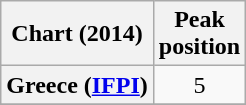<table class="wikitable plainrowheaders" style="text-align:center">
<tr>
<th scope="col">Chart (2014)</th>
<th scope="col">Peak<br>position</th>
</tr>
<tr>
<th scope="row">Greece (<a href='#'>IFPI</a>)</th>
<td>5</td>
</tr>
<tr>
</tr>
</table>
